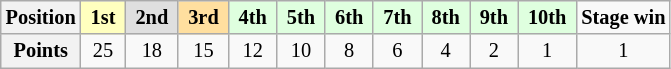<table class="wikitable" style="font-size:85%; text-align:center">
<tr>
<th>Position</th>
<td style="background:#ffffbf;"> <strong>1st</strong> </td>
<td style="background:#dfdfdf;"> <strong>2nd</strong> </td>
<td style="background:#ffdf9f;"> <strong>3rd</strong> </td>
<td style="background:#dfffdf;"> <strong>4th</strong> </td>
<td style="background:#dfffdf;"> <strong>5th</strong> </td>
<td style="background:#dfffdf;"> <strong>6th</strong> </td>
<td style="background:#dfffdf;"> <strong>7th</strong> </td>
<td style="background:#dfffdf;"> <strong>8th</strong> </td>
<td style="background:#dfffdf;"> <strong>9th</strong> </td>
<td style="background:#dfffdf;"> <strong>10th</strong> </td>
<td><strong>Stage win</strong></td>
</tr>
<tr>
<th>Points</th>
<td>25</td>
<td>18</td>
<td>15</td>
<td>12</td>
<td>10</td>
<td>8</td>
<td>6</td>
<td>4</td>
<td>2</td>
<td>1</td>
<td>1</td>
</tr>
</table>
